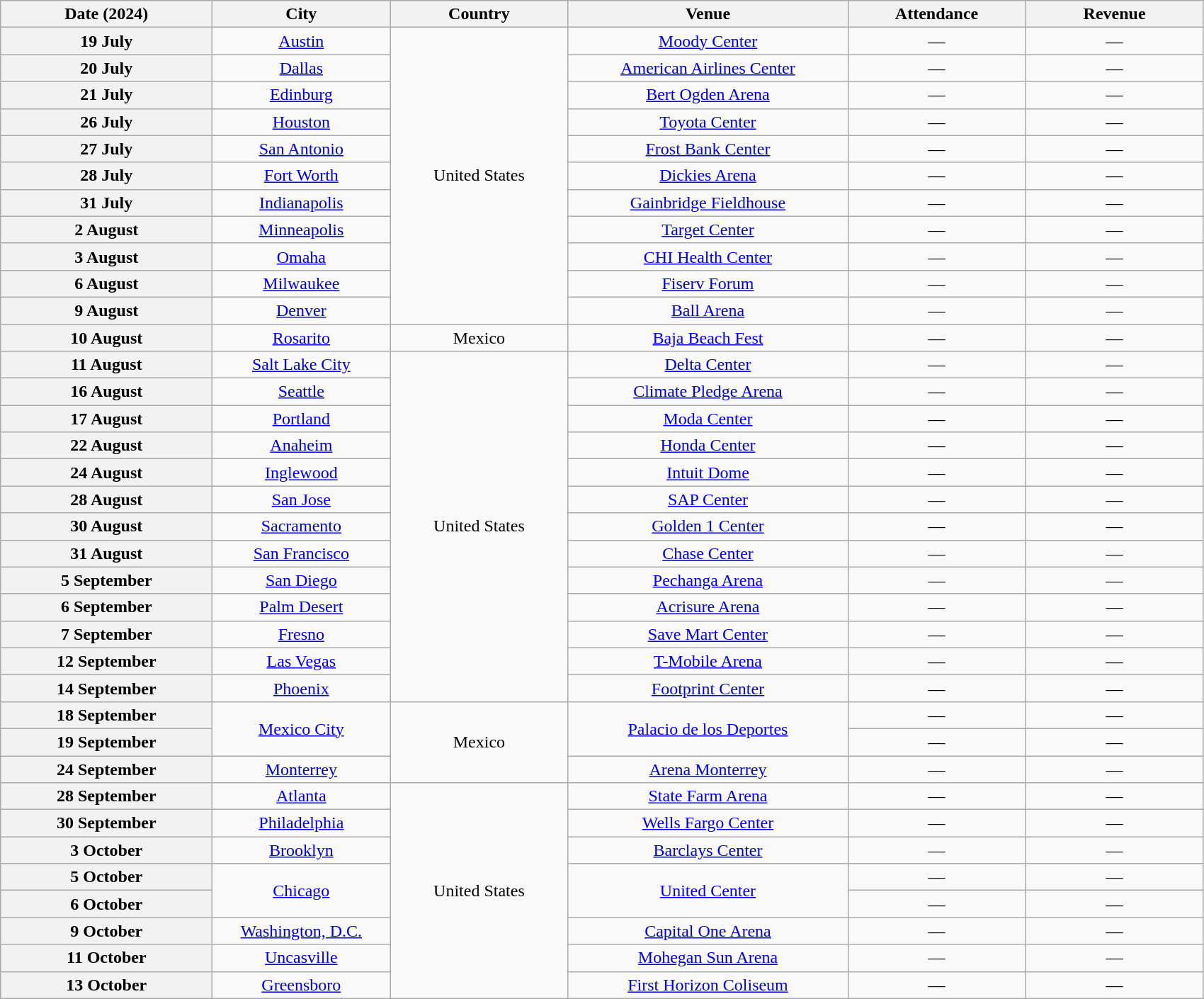<table class="wikitable plainrowheaders" style="text-align:center;">
<tr>
<th scope="col" style="width:12em;">Date (2024)</th>
<th scope="col" style="width:10em;">City</th>
<th scope="col" style="width:10em;">Country</th>
<th scope="col" style="width:16em;">Venue</th>
<th scope="col" style="width:10em;">Attendance</th>
<th scope="col" style="width:10em;">Revenue</th>
</tr>
<tr>
<th scope="row" style="text-align:center;">19 July</th>
<td rowspan="1"><a href='#'>Austin</a></td>
<td rowspan="11">United States</td>
<td><a href='#'>Moody Center</a></td>
<td>—</td>
<td>—</td>
</tr>
<tr>
<th scope="row" style="text-align:center;">20 July</th>
<td rowspan="1"><a href='#'>Dallas</a></td>
<td><a href='#'>American Airlines Center</a></td>
<td>—</td>
<td>—</td>
</tr>
<tr>
<th scope="row" style="text-align:center;">21 July</th>
<td rowspan="1"><a href='#'>Edinburg</a></td>
<td><a href='#'>Bert Ogden Arena</a></td>
<td>—</td>
<td>—</td>
</tr>
<tr>
<th scope="row" style="text-align:center;">26 July</th>
<td rowspan="1"><a href='#'>Houston</a></td>
<td><a href='#'>Toyota Center</a></td>
<td>—</td>
<td>—</td>
</tr>
<tr>
<th scope="row" style="text-align:center;">27 July</th>
<td rowspan="1"><a href='#'>San Antonio</a></td>
<td><a href='#'>Frost Bank Center</a></td>
<td>—</td>
<td>—</td>
</tr>
<tr>
<th scope="row" style="text-align:center;">28 July</th>
<td rowspan="1"><a href='#'>Fort Worth</a></td>
<td><a href='#'>Dickies Arena</a></td>
<td>—</td>
<td>—</td>
</tr>
<tr>
<th scope="row" style="text-align:center;">31 July</th>
<td rowspan="1"><a href='#'>Indianapolis</a></td>
<td><a href='#'>Gainbridge Fieldhouse</a></td>
<td>—</td>
<td>—</td>
</tr>
<tr>
<th scope="row" style="text-align:center;">2 August</th>
<td rowspan="1"><a href='#'>Minneapolis</a></td>
<td><a href='#'>Target Center</a></td>
<td>—</td>
<td>—</td>
</tr>
<tr>
<th scope="row" style="text-align:center;">3 August</th>
<td rowspan="1"><a href='#'>Omaha</a></td>
<td><a href='#'>CHI Health Center</a></td>
<td>—</td>
<td>—</td>
</tr>
<tr>
<th scope="row" style="text-align:center;">6 August</th>
<td rowspan="1"><a href='#'>Milwaukee</a></td>
<td><a href='#'>Fiserv Forum</a></td>
<td>—</td>
<td>—</td>
</tr>
<tr>
<th scope="row" style="text-align:center;">9 August</th>
<td rowspan="1"><a href='#'>Denver</a></td>
<td><a href='#'>Ball Arena</a></td>
<td>—</td>
<td>—</td>
</tr>
<tr>
<th scope="row" style="text-align:center;">10 August</th>
<td rowspan="1"><a href='#'>Rosarito</a></td>
<td rowspan="1">Mexico</td>
<td rowspan="1"><a href='#'>Baja Beach Fest</a></td>
<td>—</td>
<td>—</td>
</tr>
<tr>
<th scope="row" style="text-align:center;">11 August</th>
<td rowspan="1"><a href='#'>Salt Lake City</a></td>
<td rowspan="13">United States</td>
<td rowspan="1"><a href='#'>Delta Center</a></td>
<td>—</td>
<td>—</td>
</tr>
<tr>
<th scope="row" style="text-align:center;">16 August</th>
<td rowspan="1"><a href='#'>Seattle</a></td>
<td rowspan="1"><a href='#'>Climate Pledge Arena</a></td>
<td>—</td>
<td>—</td>
</tr>
<tr>
<th scope="row" style="text-align:center;">17 August</th>
<td rowspan="1"><a href='#'>Portland</a></td>
<td rowspan="1"><a href='#'>Moda Center</a></td>
<td>—</td>
<td>—</td>
</tr>
<tr>
<th scope="row" style="text-align:center;">22 August</th>
<td rowspan="1"><a href='#'>Anaheim</a></td>
<td rowspan="1"><a href='#'>Honda Center</a></td>
<td>—</td>
<td>—</td>
</tr>
<tr>
<th scope="row" style="text-align:center;">24 August</th>
<td rowspan="1"><a href='#'>Inglewood</a></td>
<td rowspan="1"><a href='#'>Intuit Dome</a></td>
<td>—</td>
<td>—</td>
</tr>
<tr>
<th scope="row" style="text-align:center;">28 August</th>
<td rowspan="1"><a href='#'>San Jose</a></td>
<td rowspan="1"><a href='#'>SAP Center</a></td>
<td>—</td>
<td>—</td>
</tr>
<tr>
<th scope="row" style="text-align:center;">30 August</th>
<td rowspan="1"><a href='#'>Sacramento</a></td>
<td rowspan="1"><a href='#'>Golden 1 Center</a></td>
<td>—</td>
<td>—</td>
</tr>
<tr>
<th scope="row" style="text-align:center;">31 August</th>
<td rowspan="1"><a href='#'>San Francisco</a></td>
<td rowspan="1"><a href='#'>Chase Center</a></td>
<td>—</td>
<td>—</td>
</tr>
<tr>
<th scope="row" style="text-align:center;">5 September</th>
<td rowspan="1"><a href='#'>San Diego</a></td>
<td rowspan="1"><a href='#'>Pechanga Arena</a></td>
<td>—</td>
<td>—</td>
</tr>
<tr>
<th scope="row" style="text-align:center;">6 September</th>
<td rowspan="1"><a href='#'>Palm Desert</a></td>
<td rowspan="1"><a href='#'>Acrisure Arena</a></td>
<td>—</td>
<td>—</td>
</tr>
<tr>
<th scope="row" style="text-align:center;">7 September</th>
<td rowspan="1"><a href='#'>Fresno</a></td>
<td rowspan="1"><a href='#'>Save Mart Center</a></td>
<td>—</td>
<td>—</td>
</tr>
<tr>
<th scope="row" style="text-align:center;">12 September</th>
<td rowspan="1"><a href='#'>Las Vegas</a></td>
<td rowspan="1"><a href='#'>T-Mobile Arena</a></td>
<td>—</td>
<td>—</td>
</tr>
<tr>
<th scope="row" style="text-align:center;">14 September</th>
<td rowspan="1"><a href='#'>Phoenix</a></td>
<td rowspan="1"><a href='#'>Footprint Center</a></td>
<td>—</td>
<td>—</td>
</tr>
<tr>
<th scope="row" style="text-align:center;">18 September</th>
<td rowspan="2"><a href='#'>Mexico City</a></td>
<td rowspan="3">Mexico</td>
<td rowspan="2"><a href='#'>Palacio de los Deportes</a></td>
<td>—</td>
<td>—</td>
</tr>
<tr>
<th scope="row" style="text-align:center;">19 September</th>
<td>—</td>
<td>—</td>
</tr>
<tr>
<th scope="row" style="text-align:center;">24 September</th>
<td rowspan="1"><a href='#'>Monterrey</a></td>
<td rowspan="1"><a href='#'>Arena Monterrey</a></td>
<td>—</td>
<td>—</td>
</tr>
<tr>
<th scope="row" style="text-align:center;">28 September</th>
<td rowspan="1"><a href='#'>Atlanta</a></td>
<td rowspan="8">United States</td>
<td rowspan="1"><a href='#'>State Farm Arena</a></td>
<td>—</td>
<td>—</td>
</tr>
<tr>
<th scope="row" style="text-align:center;">30 September</th>
<td rowspan="1"><a href='#'>Philadelphia</a></td>
<td rowspan="1"><a href='#'>Wells Fargo Center</a></td>
<td>—</td>
<td>—</td>
</tr>
<tr>
<th scope="row" style="text-align:center;">3 October</th>
<td rowspan="1"><a href='#'>Brooklyn</a></td>
<td rowspan="1"><a href='#'>Barclays Center</a></td>
<td>—</td>
<td>—</td>
</tr>
<tr>
<th scope="row" style="text-align:center;">5 October</th>
<td rowspan="2"><a href='#'>Chicago</a></td>
<td rowspan="2"><a href='#'>United Center</a></td>
<td>—</td>
<td>—</td>
</tr>
<tr>
<th scope="row" style="text-align:center;">6 October</th>
<td>—</td>
<td>—</td>
</tr>
<tr>
<th scope="row" style="text-align:center;">9 October</th>
<td rowspan="1"><a href='#'>Washington, D.C.</a></td>
<td rowspan="1"><a href='#'>Capital One Arena</a></td>
<td>—</td>
<td>—</td>
</tr>
<tr>
<th scope="row" style="text-align:center;">11 October</th>
<td rowspan="1"><a href='#'>Uncasville</a></td>
<td rowspan="1"><a href='#'>Mohegan Sun Arena</a></td>
<td>—</td>
<td>—</td>
</tr>
<tr>
<th scope="row" style="text-align:center;">13 October</th>
<td rowspan="1"><a href='#'>Greensboro</a></td>
<td rowspan="1"><a href='#'>First Horizon Coliseum</a></td>
<td>—</td>
<td>—</td>
</tr>
</table>
